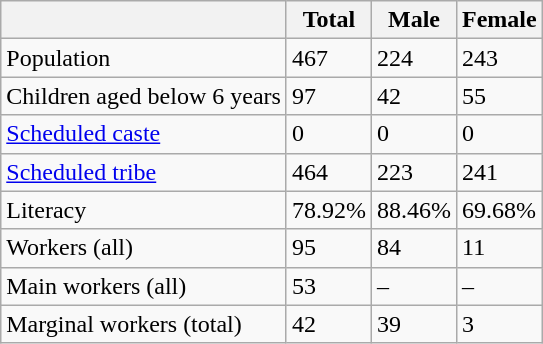<table class="wikitable sortable">
<tr>
<th></th>
<th>Total</th>
<th>Male</th>
<th>Female</th>
</tr>
<tr>
<td>Population</td>
<td>467</td>
<td>224</td>
<td>243</td>
</tr>
<tr>
<td>Children aged below 6 years</td>
<td>97</td>
<td>42</td>
<td>55</td>
</tr>
<tr>
<td><a href='#'>Scheduled caste</a></td>
<td>0</td>
<td>0</td>
<td>0</td>
</tr>
<tr>
<td><a href='#'>Scheduled tribe</a></td>
<td>464</td>
<td>223</td>
<td>241</td>
</tr>
<tr>
<td>Literacy</td>
<td>78.92%</td>
<td>88.46%</td>
<td>69.68%</td>
</tr>
<tr>
<td>Workers (all)</td>
<td>95</td>
<td>84</td>
<td>11</td>
</tr>
<tr>
<td>Main workers (all)</td>
<td>53</td>
<td>–</td>
<td>–</td>
</tr>
<tr>
<td>Marginal workers (total)</td>
<td>42</td>
<td>39</td>
<td>3</td>
</tr>
</table>
